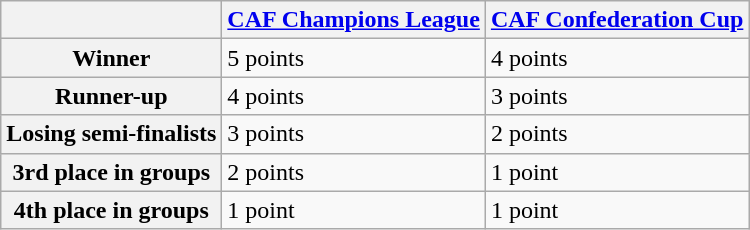<table class="wikitable">
<tr>
<th></th>
<th><a href='#'>CAF Champions League</a></th>
<th><a href='#'>CAF Confederation Cup</a></th>
</tr>
<tr>
<th>Winner</th>
<td>5 points</td>
<td>4 points</td>
</tr>
<tr>
<th>Runner-up</th>
<td>4 points</td>
<td>3 points</td>
</tr>
<tr>
<th>Losing semi-finalists</th>
<td>3 points</td>
<td>2 points</td>
</tr>
<tr>
<th>3rd place in groups</th>
<td>2 points</td>
<td>1 point</td>
</tr>
<tr>
<th>4th place in groups</th>
<td>1 point</td>
<td>1 point</td>
</tr>
</table>
